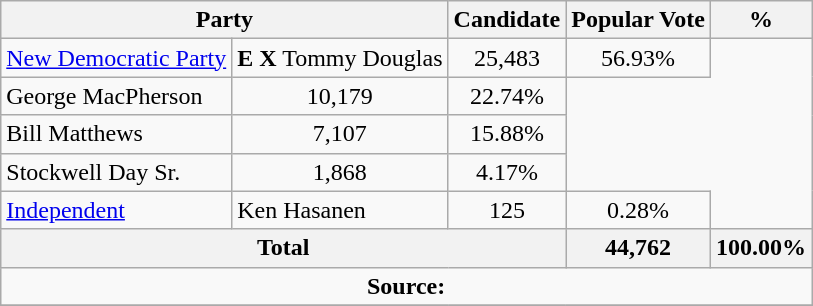<table class="wikitable">
<tr>
<th colspan="2">Party</th>
<th>Candidate</th>
<th>Popular Vote</th>
<th>%</th>
</tr>
<tr>
<td><a href='#'>New Democratic Party</a></td>
<td><strong>E</strong> <strong>X</strong> Tommy Douglas</td>
<td align=center>25,483</td>
<td align=center>56.93%</td>
</tr>
<tr>
<td>George MacPherson</td>
<td align=center>10,179</td>
<td align=center>22.74%</td>
</tr>
<tr>
<td>Bill Matthews</td>
<td align=center>7,107</td>
<td align=center>15.88%</td>
</tr>
<tr>
<td>Stockwell Day Sr.</td>
<td align=center>1,868</td>
<td align=center>4.17%</td>
</tr>
<tr>
<td><a href='#'>Independent</a></td>
<td>Ken Hasanen</td>
<td align=center>125</td>
<td align=center>0.28%</td>
</tr>
<tr>
<th colspan=3>Total</th>
<th>44,762</th>
<th>100.00%</th>
</tr>
<tr>
<td align="center" colspan=5><strong>Source:</strong> </td>
</tr>
<tr>
</tr>
</table>
